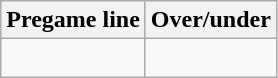<table class="wikitable">
<tr align="center">
<th style=>Pregame line</th>
<th style=>Over/under</th>
</tr>
<tr align="center">
<td> </td>
<td> </td>
</tr>
</table>
